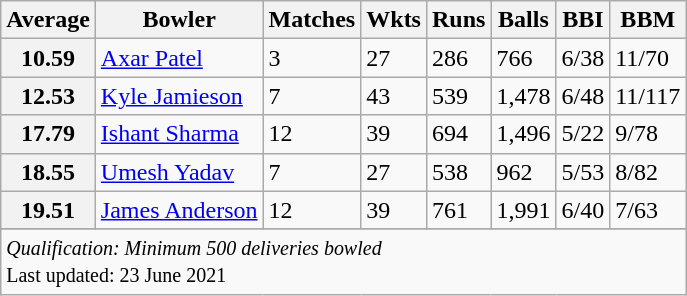<table class="wikitable">
<tr>
<th>Average</th>
<th>Bowler</th>
<th>Matches</th>
<th>Wkts</th>
<th>Runs</th>
<th>Balls</th>
<th>BBI</th>
<th>BBM</th>
</tr>
<tr>
<th>10.59</th>
<td> <a href='#'>Axar Patel</a></td>
<td>3</td>
<td>27</td>
<td>286</td>
<td>766</td>
<td>6/38</td>
<td>11/70</td>
</tr>
<tr>
<th>12.53</th>
<td> <a href='#'>Kyle Jamieson</a></td>
<td>7</td>
<td>43</td>
<td>539</td>
<td>1,478</td>
<td>6/48</td>
<td>11/117</td>
</tr>
<tr>
<th>17.79</th>
<td> <a href='#'>Ishant Sharma</a></td>
<td>12</td>
<td>39</td>
<td>694</td>
<td>1,496</td>
<td>5/22</td>
<td>9/78</td>
</tr>
<tr>
<th>18.55</th>
<td> <a href='#'>Umesh Yadav</a></td>
<td>7</td>
<td>27</td>
<td>538</td>
<td>962</td>
<td>5/53</td>
<td>8/82</td>
</tr>
<tr>
<th>19.51</th>
<td> <a href='#'>James Anderson</a></td>
<td>12</td>
<td>39</td>
<td>761</td>
<td>1,991</td>
<td>6/40</td>
<td>7/63</td>
</tr>
<tr>
</tr>
<tr class="sortbottom">
<td colspan=8><small> <em>Qualification: Minimum 500 deliveries bowled</em><br>Last updated: 23 June 2021</small></td>
</tr>
</table>
